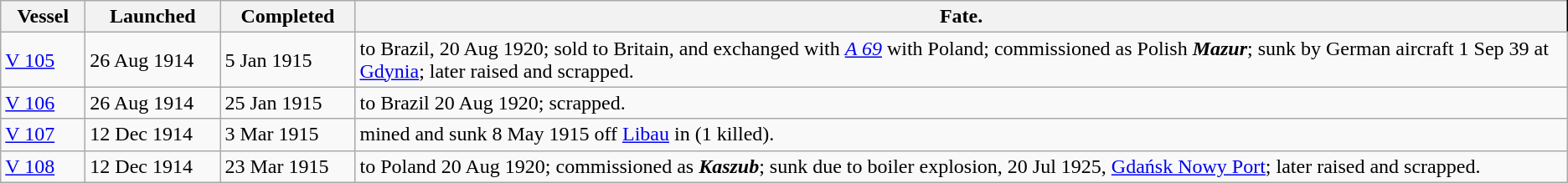<table class="wikitable">
<tr>
<th width="60px">Vessel</th>
<th width="100px">Launched</th>
<th width="100px">Completed</th>
<th style="border-right:1px solid black;">Fate.</th>
</tr>
<tr>
<td><a href='#'>V 105</a></td>
<td>26 Aug 1914</td>
<td>5 Jan 1915</td>
<td>to Brazil, 20 Aug 1920; sold to Britain, and exchanged with <a href='#'><em>A 69</em></a> with Poland; commissioned as Polish <strong><em>Mazur</em></strong>; sunk by German aircraft 1 Sep 39 at <a href='#'>Gdynia</a>; later raised and scrapped.</td>
</tr>
<tr>
<td><a href='#'>V 106</a></td>
<td>26 Aug 1914</td>
<td>25 Jan 1915</td>
<td>to Brazil 20 Aug 1920; scrapped.</td>
</tr>
<tr>
<td><a href='#'>V 107</a></td>
<td>12 Dec 1914</td>
<td>3 Mar 1915</td>
<td>mined and sunk 8 May 1915 off <a href='#'>Libau</a> in  (1 killed).</td>
</tr>
<tr>
<td><a href='#'>V 108</a></td>
<td>12 Dec 1914</td>
<td>23 Mar 1915</td>
<td>to Poland 20 Aug 1920; commissioned as <strong><em>Kaszub</em></strong>; sunk due to boiler explosion, 20 Jul 1925, <a href='#'>Gdańsk Nowy Port</a>; later raised and scrapped.</td>
</tr>
</table>
